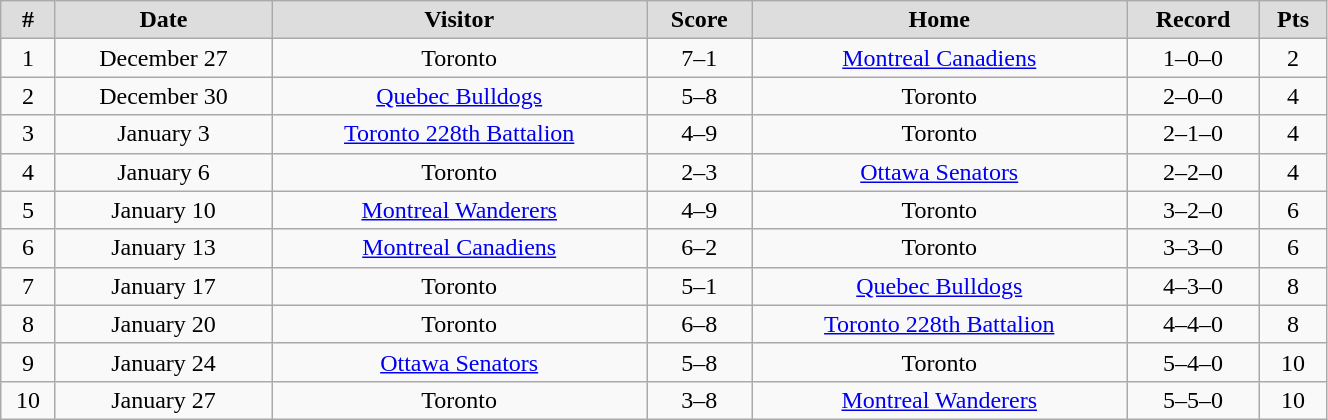<table class="wikitable" width="70%">
<tr align="center"  bgcolor="#dddddd">
<td><strong>#</strong></td>
<td><strong>Date</strong></td>
<td><strong>Visitor</strong></td>
<td><strong>Score</strong></td>
<td><strong>Home</strong></td>
<td><strong>Record</strong></td>
<td><strong>Pts</strong></td>
</tr>
<tr align="center" >
<td>1</td>
<td>December 27</td>
<td>Toronto</td>
<td>7–1</td>
<td><a href='#'>Montreal Canadiens</a></td>
<td>1–0–0</td>
<td>2</td>
</tr>
<tr align="center" >
<td>2</td>
<td>December 30</td>
<td><a href='#'>Quebec Bulldogs</a></td>
<td>5–8</td>
<td>Toronto</td>
<td>2–0–0</td>
<td>4</td>
</tr>
<tr align="center" >
<td>3</td>
<td>January 3</td>
<td><a href='#'>Toronto 228th Battalion</a></td>
<td>4–9</td>
<td>Toronto</td>
<td>2–1–0</td>
<td>4</td>
</tr>
<tr align="center" >
<td>4</td>
<td>January 6</td>
<td>Toronto</td>
<td>2–3</td>
<td><a href='#'>Ottawa Senators</a></td>
<td>2–2–0</td>
<td>4</td>
</tr>
<tr align="center" >
<td>5</td>
<td>January 10</td>
<td><a href='#'>Montreal Wanderers</a></td>
<td>4–9</td>
<td>Toronto</td>
<td>3–2–0</td>
<td>6</td>
</tr>
<tr align="center" >
<td>6</td>
<td>January 13</td>
<td><a href='#'>Montreal Canadiens</a></td>
<td>6–2</td>
<td>Toronto</td>
<td>3–3–0</td>
<td>6</td>
</tr>
<tr align="center" >
<td>7</td>
<td>January 17</td>
<td>Toronto</td>
<td>5–1</td>
<td><a href='#'>Quebec Bulldogs</a></td>
<td>4–3–0</td>
<td>8</td>
</tr>
<tr align="center" >
<td>8</td>
<td>January 20</td>
<td>Toronto</td>
<td>6–8</td>
<td><a href='#'>Toronto 228th Battalion</a></td>
<td>4–4–0</td>
<td>8</td>
</tr>
<tr align="center" >
<td>9</td>
<td>January 24</td>
<td><a href='#'>Ottawa Senators</a></td>
<td>5–8</td>
<td>Toronto</td>
<td>5–4–0</td>
<td>10</td>
</tr>
<tr align="center" >
<td>10</td>
<td>January 27</td>
<td>Toronto</td>
<td>3–8</td>
<td><a href='#'>Montreal Wanderers</a></td>
<td>5–5–0</td>
<td>10</td>
</tr>
</table>
